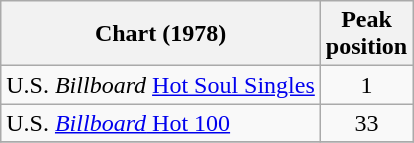<table class="wikitable">
<tr>
<th>Chart (1978)</th>
<th>Peak <br>position</th>
</tr>
<tr>
<td>U.S. <em>Billboard</em> <a href='#'>Hot Soul Singles</a></td>
<td align="center">1</td>
</tr>
<tr>
<td>U.S. <a href='#'><em>Billboard</em> Hot 100</a></td>
<td align="center">33</td>
</tr>
<tr>
</tr>
</table>
